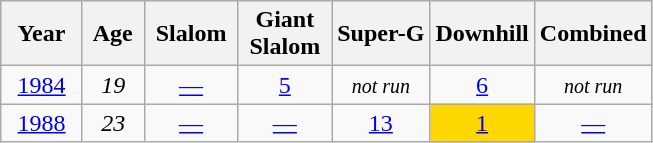<table class=wikitable style="text-align:center">
<tr>
<th>  Year  </th>
<th> Age </th>
<th> Slalom </th>
<th> Giant <br> Slalom </th>
<th>Super-G</th>
<th>Downhill</th>
<th>Combined</th>
</tr>
<tr>
<td><a href='#'>1984</a></td>
<td><em>19</em></td>
<td><a href='#'>—</a></td>
<td><a href='#'>5</a></td>
<td><small><em>not run</em></small></td>
<td><a href='#'>6</a></td>
<td><small><em>not run</em></small></td>
</tr>
<tr>
<td><a href='#'>1988</a></td>
<td><em>23</em></td>
<td><a href='#'>—</a></td>
<td><a href='#'>—</a></td>
<td><a href='#'>13</a></td>
<td style="background:gold;"><a href='#'>1</a></td>
<td><a href='#'>—</a></td>
</tr>
</table>
